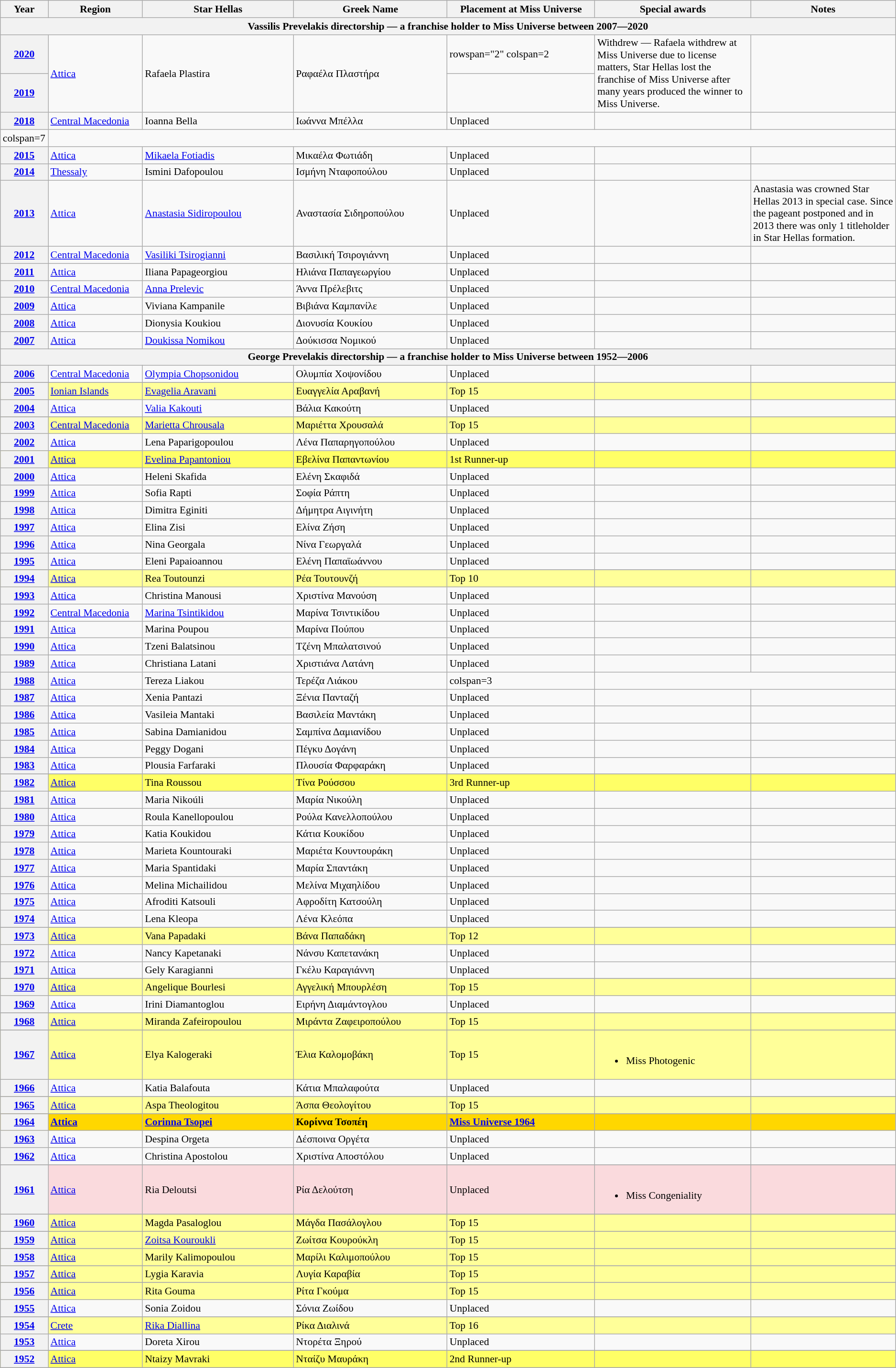<table class="wikitable " style="font-size: 90%;">
<tr>
<th width="60">Year</th>
<th width="150">Region</th>
<th width="250">Star Hellas</th>
<th width="250">Greek Name</th>
<th width="250">Placement at Miss Universe</th>
<th width="250">Special awards</th>
<th width="250">Notes</th>
</tr>
<tr>
<th colspan="7">Vassilis Prevelakis directorship — a franchise holder to Miss Universe between 2007―2020</th>
</tr>
<tr>
<th><a href='#'>2020</a></th>
<td rowspan="2"><a href='#'>Attica</a></td>
<td rowspan="2">Rafaela Plastira</td>
<td rowspan="2">Ραφαέλα Πλαστήρα</td>
<td>rowspan="2" colspan=2 </td>
<td rowspan="2">Withdrew — Rafaela withdrew at Miss Universe due to license matters, Star Hellas lost the franchise of Miss Universe after many years produced the winner to Miss Universe.</td>
</tr>
<tr>
<th><a href='#'>2019</a></th>
</tr>
<tr>
<th><a href='#'>2018</a></th>
<td><a href='#'>Central Macedonia</a></td>
<td>Ioanna Bella</td>
<td>Ιωάννα Μπέλλα</td>
<td>Unplaced</td>
<td></td>
<td></td>
</tr>
<tr>
<td>colspan=7 </td>
</tr>
<tr>
<th><a href='#'>2015</a></th>
<td><a href='#'>Attica</a></td>
<td><a href='#'>Mikaela Fotiadis</a></td>
<td>Μικαέλα Φωτιάδη</td>
<td>Unplaced</td>
<td></td>
<td></td>
</tr>
<tr>
<th><a href='#'>2014</a></th>
<td><a href='#'>Thessaly</a></td>
<td>Ismini Dafopoulou</td>
<td>Ισμήνη Νταφοπούλου</td>
<td>Unplaced</td>
<td></td>
<td></td>
</tr>
<tr>
<th><a href='#'>2013</a></th>
<td><a href='#'>Attica</a></td>
<td><a href='#'>Anastasia Sidiropoulou</a></td>
<td>Αναστασία Σιδηροπούλου</td>
<td>Unplaced</td>
<td></td>
<td>Anastasia was crowned Star Hellas 2013 in special case. Since the pageant postponed and in 2013 there was only 1 titleholder in Star Hellas formation.</td>
</tr>
<tr>
<th><a href='#'>2012</a></th>
<td><a href='#'>Central Macedonia</a></td>
<td><a href='#'>Vasiliki Tsirogianni</a></td>
<td>Βασιλική Τσιρογιάννη</td>
<td>Unplaced</td>
<td></td>
<td></td>
</tr>
<tr>
<th><a href='#'>2011</a></th>
<td><a href='#'>Attica</a></td>
<td>Iliana Papageorgiou</td>
<td>Ηλιάνα Παπαγεωργίου</td>
<td>Unplaced</td>
<td></td>
<td></td>
</tr>
<tr>
<th><a href='#'>2010</a></th>
<td><a href='#'>Central Macedonia</a></td>
<td><a href='#'>Anna Prelevic</a></td>
<td>Άννα Πρέλεβιτς</td>
<td>Unplaced</td>
<td></td>
<td></td>
</tr>
<tr>
<th><a href='#'>2009</a></th>
<td><a href='#'>Attica</a></td>
<td>Viviana Kampanile</td>
<td>Βιβιάνα Καμπανίλε</td>
<td>Unplaced</td>
<td></td>
<td></td>
</tr>
<tr>
<th><a href='#'>2008</a></th>
<td><a href='#'>Attica</a></td>
<td>Dionysia Koukiou</td>
<td>Διονυσία Κουκίου</td>
<td>Unplaced</td>
<td></td>
<td></td>
</tr>
<tr>
<th><a href='#'>2007</a></th>
<td><a href='#'>Attica</a></td>
<td><a href='#'>Doukissa Nomikou</a></td>
<td>Δούκισσα Νομικού</td>
<td>Unplaced</td>
<td></td>
<td></td>
</tr>
<tr>
<th colspan="7">George Prevelakis directorship — a franchise holder to Miss Universe between 1952―2006</th>
</tr>
<tr>
<th><a href='#'>2006</a></th>
<td><a href='#'>Central Macedonia</a></td>
<td><a href='#'>Olympia Chopsonidou</a></td>
<td>Ολυμπία Χοψονίδου</td>
<td>Unplaced</td>
<td></td>
<td></td>
</tr>
<tr>
</tr>
<tr style="background-color:#FFFF99; ">
<th><a href='#'>2005</a></th>
<td><a href='#'>Ionian Islands</a></td>
<td><a href='#'>Evagelia Aravani</a></td>
<td>Ευαγγελία Αραβανή</td>
<td>Top 15</td>
<td></td>
<td></td>
</tr>
<tr>
<th><a href='#'>2004</a></th>
<td><a href='#'>Attica</a></td>
<td><a href='#'>Valia Kakouti</a></td>
<td>Βάλια Κακούτη</td>
<td>Unplaced</td>
<td></td>
<td></td>
</tr>
<tr>
</tr>
<tr style="background-color:#FFFF99; ">
<th><a href='#'>2003</a></th>
<td><a href='#'>Central Macedonia</a></td>
<td><a href='#'>Marietta Chrousala</a></td>
<td>Μαριέττα Χρουσαλά</td>
<td>Top 15</td>
<td></td>
<td></td>
</tr>
<tr>
<th><a href='#'>2002</a></th>
<td><a href='#'>Attica</a></td>
<td>Lena Paparigopoulou</td>
<td>Λένα Παπαρηγοπούλου</td>
<td>Unplaced</td>
<td></td>
<td></td>
</tr>
<tr style="background-color:#FFFF66;">
<th><a href='#'>2001</a></th>
<td><a href='#'>Attica</a></td>
<td><a href='#'>Evelina Papantoniou</a></td>
<td>Εβελίνα Παπαντωνίου</td>
<td>1st Runner-up</td>
<td></td>
<td></td>
</tr>
<tr>
<th><a href='#'>2000</a></th>
<td><a href='#'>Attica</a></td>
<td>Heleni Skafida</td>
<td>Ελένη Σκαφιδά</td>
<td>Unplaced</td>
<td></td>
<td></td>
</tr>
<tr>
<th><a href='#'>1999</a></th>
<td><a href='#'>Attica</a></td>
<td>Sofia Rapti</td>
<td>Σοφία Ράπτη</td>
<td>Unplaced</td>
<td></td>
<td></td>
</tr>
<tr>
<th><a href='#'>1998</a></th>
<td><a href='#'>Attica</a></td>
<td>Dimitra Eginiti</td>
<td>Δήμητρα Αιγινήτη</td>
<td>Unplaced</td>
<td></td>
<td></td>
</tr>
<tr>
<th><a href='#'>1997</a></th>
<td><a href='#'>Attica</a></td>
<td>Elina Zisi</td>
<td>Ελίνα Ζήση</td>
<td>Unplaced</td>
<td></td>
<td></td>
</tr>
<tr>
<th><a href='#'>1996</a></th>
<td><a href='#'>Attica</a></td>
<td>Nina Georgala</td>
<td>Νίνα Γεωργαλά</td>
<td>Unplaced</td>
<td></td>
<td></td>
</tr>
<tr>
<th><a href='#'>1995</a></th>
<td><a href='#'>Attica</a></td>
<td>Eleni Papaioannou</td>
<td>Ελένη Παπαϊωάννου</td>
<td>Unplaced</td>
<td></td>
<td></td>
</tr>
<tr>
</tr>
<tr style="background-color:#FFFF99; ">
<th><a href='#'>1994</a></th>
<td><a href='#'>Attica</a></td>
<td>Rea Toutounzi</td>
<td>Ρέα Τουτουνζή</td>
<td>Top 10</td>
<td></td>
<td></td>
</tr>
<tr>
<th><a href='#'>1993</a></th>
<td><a href='#'>Attica</a></td>
<td>Christina Manousi</td>
<td>Χριστίνα Μανούση</td>
<td>Unplaced</td>
<td></td>
<td></td>
</tr>
<tr>
<th><a href='#'>1992</a></th>
<td><a href='#'>Central Macedonia</a></td>
<td><a href='#'>Marina Tsintikidou</a></td>
<td>Μαρίνα Τσιντικίδου</td>
<td>Unplaced</td>
<td></td>
<td></td>
</tr>
<tr>
<th><a href='#'>1991</a></th>
<td><a href='#'>Attica</a></td>
<td>Marina Poupou</td>
<td>Μαρίνα Πούπου</td>
<td>Unplaced</td>
<td></td>
<td></td>
</tr>
<tr>
<th><a href='#'>1990</a></th>
<td><a href='#'>Attica</a></td>
<td>Tzeni Balatsinou</td>
<td>Τζένη Μπαλατσινού</td>
<td>Unplaced</td>
<td></td>
<td></td>
</tr>
<tr>
<th><a href='#'>1989</a></th>
<td><a href='#'>Attica</a></td>
<td>Christiana Latani</td>
<td>Χριστιάνα Λατάνη</td>
<td>Unplaced</td>
<td></td>
<td></td>
</tr>
<tr>
<th><a href='#'>1988</a></th>
<td><a href='#'>Attica</a></td>
<td>Tereza Liakou</td>
<td>Τερέζα Λιάκου</td>
<td>colspan=3 </td>
</tr>
<tr>
<th><a href='#'>1987</a></th>
<td><a href='#'>Attica</a></td>
<td>Xenia Pantazi</td>
<td>Ξένια Πανταζή</td>
<td>Unplaced</td>
<td></td>
<td></td>
</tr>
<tr>
<th><a href='#'>1986</a></th>
<td><a href='#'>Attica</a></td>
<td>Vasileia Mantaki</td>
<td>Βασιλεία Μαντάκη</td>
<td>Unplaced</td>
<td></td>
<td></td>
</tr>
<tr>
<th><a href='#'>1985</a></th>
<td><a href='#'>Attica</a></td>
<td>Sabina Damianidou</td>
<td>Σαμπίνα Δαμιανίδου</td>
<td>Unplaced</td>
<td></td>
<td></td>
</tr>
<tr>
<th><a href='#'>1984</a></th>
<td><a href='#'>Attica</a></td>
<td>Peggy Dogani</td>
<td>Πέγκυ Δογάνη</td>
<td>Unplaced</td>
<td></td>
<td></td>
</tr>
<tr>
<th><a href='#'>1983</a></th>
<td><a href='#'>Attica</a></td>
<td>Plousia Farfaraki</td>
<td>Πλουσία Φαρφαράκη</td>
<td>Unplaced</td>
<td></td>
<td></td>
</tr>
<tr>
</tr>
<tr style="background-color:#FFFF66;">
<th><a href='#'>1982</a></th>
<td><a href='#'>Attica</a></td>
<td>Tina Roussou</td>
<td>Τίνα Ρούσσου</td>
<td>3rd Runner-up</td>
<td></td>
<td></td>
</tr>
<tr>
<th><a href='#'>1981</a></th>
<td><a href='#'>Attica</a></td>
<td>Maria Nikoúli</td>
<td>Μαρία Νικούλη</td>
<td>Unplaced</td>
<td></td>
<td></td>
</tr>
<tr>
<th><a href='#'>1980</a></th>
<td><a href='#'>Attica</a></td>
<td>Roula Kanellopoulou</td>
<td>Ρούλα Κανελλοπούλου</td>
<td>Unplaced</td>
<td></td>
<td></td>
</tr>
<tr>
<th><a href='#'>1979</a></th>
<td><a href='#'>Attica</a></td>
<td>Katia Koukidou</td>
<td>Κάτια Κουκίδου</td>
<td>Unplaced</td>
<td></td>
<td></td>
</tr>
<tr>
<th><a href='#'>1978</a></th>
<td><a href='#'>Attica</a></td>
<td>Marieta Kountouraki</td>
<td>Μαριέτα Κουντουράκη</td>
<td>Unplaced</td>
<td></td>
<td></td>
</tr>
<tr>
<th><a href='#'>1977</a></th>
<td><a href='#'>Attica</a></td>
<td>Maria Spantidaki</td>
<td>Μαρία Σπαντάκη</td>
<td>Unplaced</td>
<td></td>
<td></td>
</tr>
<tr>
<th><a href='#'>1976</a></th>
<td><a href='#'>Attica</a></td>
<td>Melina Michailidou</td>
<td>Μελίνα Μιχαηλίδου</td>
<td>Unplaced</td>
<td></td>
<td></td>
</tr>
<tr>
<th><a href='#'>1975</a></th>
<td><a href='#'>Attica</a></td>
<td>Afroditi Katsouli</td>
<td>Αφροδίτη Κατσούλη</td>
<td>Unplaced</td>
<td></td>
<td></td>
</tr>
<tr>
<th><a href='#'>1974</a></th>
<td><a href='#'>Attica</a></td>
<td>Lena Kleopa</td>
<td>Λένα Κλεόπα</td>
<td>Unplaced</td>
<td></td>
<td></td>
</tr>
<tr>
</tr>
<tr style="background-color:#FFFF99; ">
<th><a href='#'>1973</a></th>
<td><a href='#'>Attica</a></td>
<td>Vana Papadaki</td>
<td>Βάνα Παπαδάκη</td>
<td>Top 12</td>
<td></td>
<td></td>
</tr>
<tr>
<th><a href='#'>1972</a></th>
<td><a href='#'>Attica</a></td>
<td>Nancy Kapetanaki</td>
<td>Νάνσυ Καπετανάκη</td>
<td>Unplaced</td>
<td></td>
<td></td>
</tr>
<tr>
<th><a href='#'>1971</a></th>
<td><a href='#'>Attica</a></td>
<td>Gely Karagianni</td>
<td>Γκέλυ Καραγιάννη</td>
<td>Unplaced</td>
<td></td>
<td></td>
</tr>
<tr>
</tr>
<tr style="background-color:#FFFF99; ">
<th><a href='#'>1970</a></th>
<td><a href='#'>Attica</a></td>
<td>Angelique Bourlesi</td>
<td>Αγγελική Μπουρλέση</td>
<td>Top 15</td>
<td></td>
<td></td>
</tr>
<tr>
<th><a href='#'>1969</a></th>
<td><a href='#'>Attica</a></td>
<td>Irini Diamantoglou</td>
<td>Ειρήνη Διαμάντογλου</td>
<td>Unplaced</td>
<td></td>
<td></td>
</tr>
<tr>
</tr>
<tr style="background-color:#FFFF99; ">
<th><a href='#'>1968</a></th>
<td><a href='#'>Attica</a></td>
<td>Miranda Zafeiropoulou</td>
<td>Μιράντα Ζαφειροπούλου</td>
<td>Top 15</td>
<td></td>
<td></td>
</tr>
<tr>
</tr>
<tr style="background-color:#FFFF99; ">
<th><a href='#'>1967</a></th>
<td><a href='#'>Attica</a></td>
<td>Elya Kalogeraki</td>
<td>Έλια Καλομοβάκη</td>
<td>Top 15</td>
<td align="left"><br><ul><li>Miss Photogenic</li></ul></td>
<td></td>
</tr>
<tr>
<th><a href='#'>1966</a></th>
<td><a href='#'>Attica</a></td>
<td>Katia Balafouta</td>
<td>Κάτια Μπαλαφούτα</td>
<td>Unplaced</td>
<td></td>
<td></td>
</tr>
<tr>
</tr>
<tr style="background-color:#FFFF99; ">
<th><a href='#'>1965</a></th>
<td><a href='#'>Attica</a></td>
<td>Aspa Theologitou</td>
<td>Άσπα Θεολογίτου</td>
<td>Top 15</td>
<td></td>
<td></td>
</tr>
<tr>
</tr>
<tr style="background-color:GOLD; font-weight: bold">
<th><a href='#'>1964</a></th>
<td><a href='#'>Attica</a></td>
<td><a href='#'>Corinna Tsopei</a></td>
<td>Κορίννα Τσοπέη</td>
<td><a href='#'>Miss Universe 1964</a></td>
<td></td>
<td></td>
</tr>
<tr>
<th><a href='#'>1963</a></th>
<td><a href='#'>Attica</a></td>
<td>Despina Orgeta</td>
<td>Δέσποινα Οργέτα</td>
<td>Unplaced</td>
<td></td>
<td></td>
</tr>
<tr>
<th><a href='#'>1962</a></th>
<td><a href='#'>Attica</a></td>
<td>Christina Apostolou</td>
<td>Χριστίνα Αποστόλου</td>
<td>Unplaced</td>
<td></td>
<td></td>
</tr>
<tr>
</tr>
<tr style="background-color:#FADADD; ">
<th><a href='#'>1961</a></th>
<td><a href='#'>Attica</a></td>
<td>Ria Deloutsi</td>
<td>Ρία Δελούτση</td>
<td>Unplaced</td>
<td align="left"><br><ul><li>Miss Congeniality</li></ul></td>
<td></td>
</tr>
<tr>
</tr>
<tr style="background-color:#FFFF99; ">
<th><a href='#'>1960</a></th>
<td><a href='#'>Attica</a></td>
<td>Magda Pasaloglou</td>
<td>Μάγδα Πασάλογλου</td>
<td>Top 15</td>
<td></td>
<td></td>
</tr>
<tr>
</tr>
<tr style="background-color:#FFFF99; ">
<th><a href='#'>1959</a></th>
<td><a href='#'>Attica</a></td>
<td><a href='#'>Zoitsa Kouroukli</a></td>
<td>Ζωίτσα Κουρούκλη</td>
<td>Top 15</td>
<td></td>
<td></td>
</tr>
<tr>
</tr>
<tr style="background-color:#FFFF99; ">
<th><a href='#'>1958</a></th>
<td><a href='#'>Attica</a></td>
<td>Marily Kalimopoulou</td>
<td>Μαρίλι Καλιμοπούλου</td>
<td>Top 15</td>
<td></td>
<td></td>
</tr>
<tr>
</tr>
<tr style="background-color:#FFFF99; ">
<th><a href='#'>1957</a></th>
<td><a href='#'>Attica</a></td>
<td>Lygia Karavia</td>
<td>Λυγία Καραβία</td>
<td>Top 15</td>
<td></td>
<td></td>
</tr>
<tr>
</tr>
<tr style="background-color:#FFFF99; ">
<th><a href='#'>1956</a></th>
<td><a href='#'>Attica</a></td>
<td>Rita Gouma</td>
<td>Ρίτα Γκούμα</td>
<td>Top 15</td>
<td></td>
<td></td>
</tr>
<tr>
<th><a href='#'>1955</a></th>
<td><a href='#'>Attica</a></td>
<td>Sonia Zoidou</td>
<td>Σόνια Ζωίδου</td>
<td>Unplaced</td>
<td></td>
<td></td>
</tr>
<tr>
</tr>
<tr style="background-color:#FFFF99; ">
<th><a href='#'>1954</a></th>
<td><a href='#'>Crete</a></td>
<td><a href='#'>Rika Diallina</a></td>
<td>Ρίκα Διαλινά</td>
<td>Top 16</td>
<td></td>
<td></td>
</tr>
<tr>
<th><a href='#'>1953</a></th>
<td><a href='#'>Attica</a></td>
<td>Doreta Xirou</td>
<td>Ντορέτα Ξηρού</td>
<td>Unplaced</td>
<td></td>
<td></td>
</tr>
<tr>
</tr>
<tr style="background-color:#FFFF66;">
<th><a href='#'>1952</a></th>
<td><a href='#'>Attica</a></td>
<td>Ntaizy Mavraki</td>
<td>Νταίζυ Μαυράκη</td>
<td>2nd Runner-up</td>
<td></td>
<td></td>
</tr>
<tr>
</tr>
</table>
